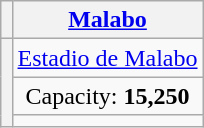<table class="wikitable" style="text-align:center;margin:1em auto;">
<tr>
<th></th>
<th colspan=2><a href='#'>Malabo</a></th>
</tr>
<tr>
<th rowspan="3"></th>
<td><a href='#'>Estadio de Malabo</a></td>
</tr>
<tr>
<td>Capacity: <strong>15,250</strong></td>
</tr>
<tr>
<td></td>
</tr>
</table>
